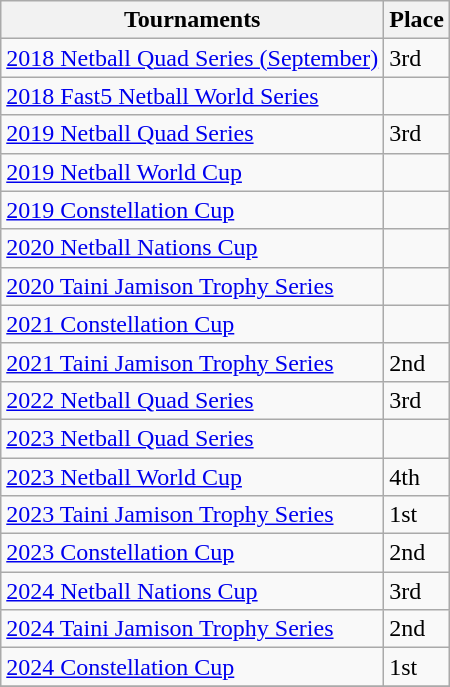<table class="wikitable collapsible">
<tr>
<th>Tournaments</th>
<th>Place</th>
</tr>
<tr>
<td><a href='#'>2018 Netball Quad Series (September)</a></td>
<td>3rd</td>
</tr>
<tr>
<td><a href='#'>2018 Fast5 Netball World Series</a></td>
<td></td>
</tr>
<tr>
<td><a href='#'>2019 Netball Quad Series</a></td>
<td>3rd</td>
</tr>
<tr>
<td><a href='#'>2019 Netball World Cup</a></td>
<td></td>
</tr>
<tr>
<td><a href='#'>2019 Constellation Cup</a></td>
<td></td>
</tr>
<tr>
<td><a href='#'>2020 Netball Nations Cup</a></td>
<td></td>
</tr>
<tr>
<td><a href='#'>2020 Taini Jamison Trophy Series</a></td>
<td></td>
</tr>
<tr>
<td><a href='#'>2021 Constellation Cup</a></td>
<td></td>
</tr>
<tr>
<td><a href='#'>2021 Taini Jamison Trophy Series</a></td>
<td>2nd</td>
</tr>
<tr>
<td><a href='#'>2022 Netball Quad Series</a></td>
<td>3rd</td>
</tr>
<tr>
<td><a href='#'>2023 Netball Quad Series</a></td>
<td></td>
</tr>
<tr>
<td><a href='#'>2023 Netball World Cup</a></td>
<td>4th</td>
</tr>
<tr>
<td><a href='#'>2023 Taini Jamison Trophy Series</a></td>
<td>1st</td>
</tr>
<tr>
<td><a href='#'>2023 Constellation Cup</a></td>
<td>2nd</td>
</tr>
<tr>
<td><a href='#'>2024 Netball Nations Cup</a></td>
<td>3rd</td>
</tr>
<tr>
<td><a href='#'>2024 Taini Jamison Trophy Series</a></td>
<td>2nd</td>
</tr>
<tr>
<td><a href='#'>2024 Constellation Cup</a></td>
<td>1st</td>
</tr>
<tr>
</tr>
</table>
